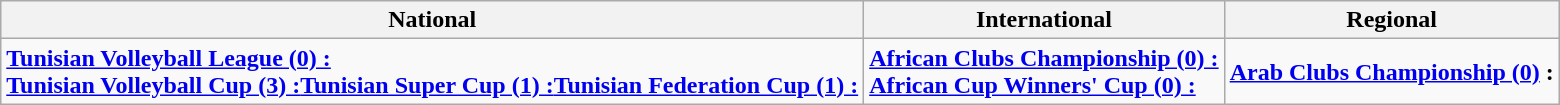<table class="wikitable">
<tr>
<th><strong>National </strong></th>
<th><strong>International</strong></th>
<th>Regional</th>
</tr>
<tr>
<td><strong><a href='#'>Tunisian Volleyball League (0) :</a></strong><br><strong><a href='#'>Tunisian Volleyball Cup (3) :</a></strong><strong><a href='#'>Tunisian Super Cup (1) :</a></strong><strong><a href='#'>Tunisian Federation Cup (1) :</a></strong></td>
<td><strong><a href='#'>African Clubs Championship (0) :</a></strong><br><strong><a href='#'>African Cup Winners' Cup (0) :</a> </strong></td>
<td><strong><a href='#'>Arab Clubs Championship  (0)</a> :</strong></td>
</tr>
</table>
